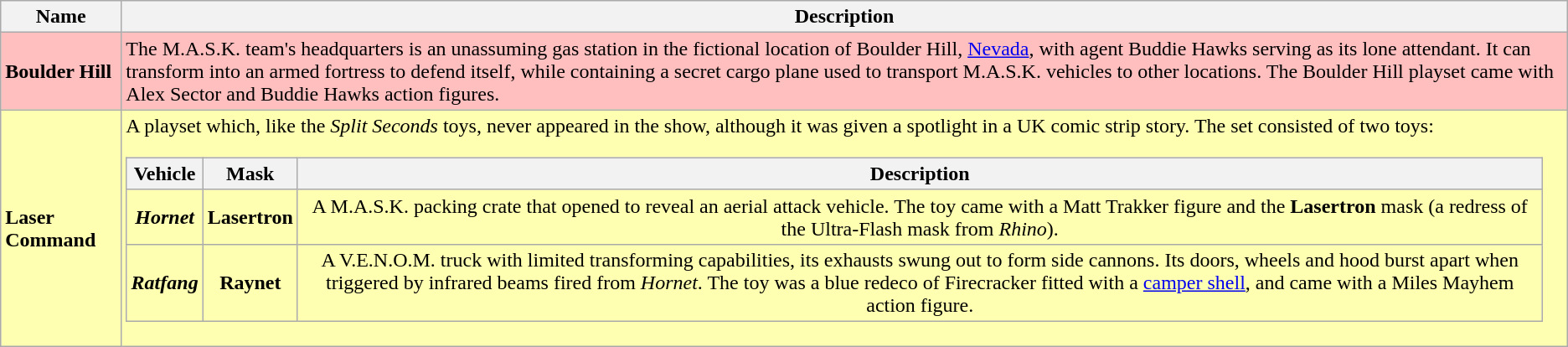<table class="wikitable">
<tr>
<th>Name</th>
<th>Description</th>
</tr>
<tr style="background:#ffbfbf;">
<td><strong>Boulder Hill</strong></td>
<td>The M.A.S.K. team's headquarters is an unassuming gas station in the fictional location of Boulder Hill, <a href='#'>Nevada</a>, with agent Buddie Hawks serving as its lone attendant. It can transform into an armed fortress to defend itself, while containing a secret cargo plane used to transport M.A.S.K. vehicles to other locations. The Boulder Hill playset came with Alex Sector and Buddie Hawks action figures.</td>
</tr>
<tr style="background:#ffffb1;">
<td><strong>Laser Command</strong></td>
<td>A playset which, like the <em>Split Seconds</em> toys, never appeared in the show, although it was given a spotlight in a UK comic strip story. The set consisted of two toys:<br><table class="wikitable">
<tr>
<th>Vehicle</th>
<th>Mask</th>
<th>Description</th>
</tr>
<tr style="background:#ffffb1; text-align:center;">
<td><strong><em>Hornet</em></strong></td>
<td><strong>Lasertron</strong></td>
<td>A M.A.S.K. packing crate that opened to reveal an aerial attack vehicle. The toy came with a Matt Trakker figure and the <strong>Lasertron</strong> mask (a redress of the Ultra-Flash mask from <em>Rhino</em>).</td>
</tr>
<tr style="background:#ffffb1; text-align:center;">
<td><strong><em>Ratfang</em></strong></td>
<td><strong>Raynet</strong></td>
<td>A V.E.N.O.M. truck with limited transforming capabilities, its exhausts swung out to form side cannons. Its doors, wheels and hood burst apart when triggered by infrared beams fired from <em>Hornet</em>. The toy was a blue redeco of Firecracker fitted with a <a href='#'>camper shell</a>, and came with a Miles Mayhem action figure.</td>
</tr>
</table>
</td>
</tr>
</table>
